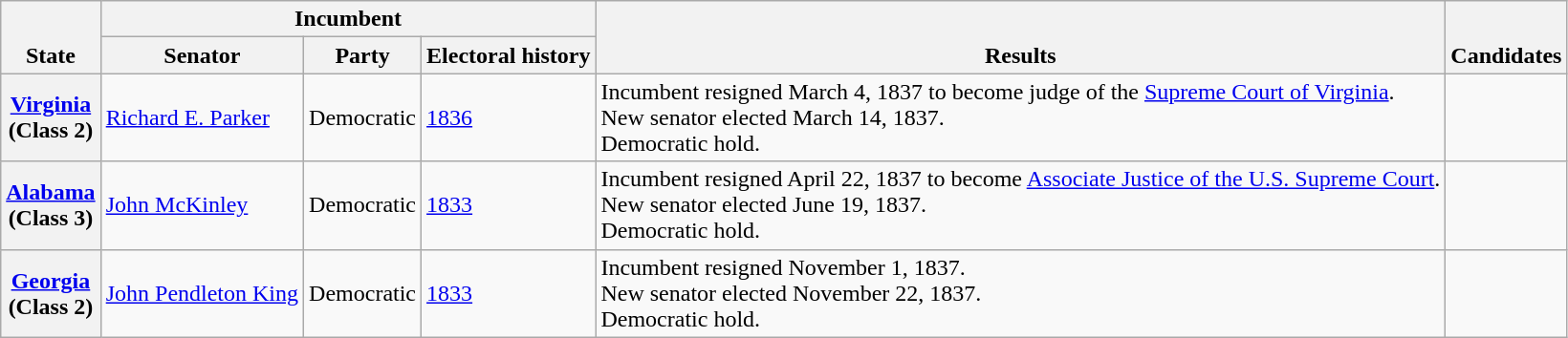<table class=wikitable>
<tr valign=bottom>
<th rowspan=2>State</th>
<th colspan=3>Incumbent</th>
<th rowspan=2>Results</th>
<th rowspan=2>Candidates</th>
</tr>
<tr>
<th>Senator</th>
<th>Party</th>
<th>Electoral history</th>
</tr>
<tr>
<th><a href='#'>Virginia</a><br>(Class 2)</th>
<td><a href='#'>Richard E. Parker</a></td>
<td>Democratic</td>
<td><a href='#'>1836 </a></td>
<td>Incumbent resigned March 4, 1837 to become judge of the <a href='#'>Supreme Court of Virginia</a>.<br>New senator elected March 14, 1837.<br>Democratic hold.</td>
<td nowrap></td>
</tr>
<tr>
<th><a href='#'>Alabama</a><br>(Class 3)</th>
<td><a href='#'>John McKinley</a></td>
<td>Democratic</td>
<td><a href='#'>1833 </a></td>
<td>Incumbent resigned April 22, 1837 to become <a href='#'>Associate Justice of the U.S. Supreme Court</a>.<br>New senator elected June 19, 1837.<br>Democratic hold.</td>
<td nowrap></td>
</tr>
<tr>
<th><a href='#'>Georgia</a><br>(Class 2)</th>
<td><a href='#'>John Pendleton King</a></td>
<td>Democratic</td>
<td><a href='#'>1833 </a></td>
<td>Incumbent resigned November 1, 1837.<br>New senator elected November 22, 1837.<br>Democratic hold.</td>
<td nowrap></td>
</tr>
</table>
